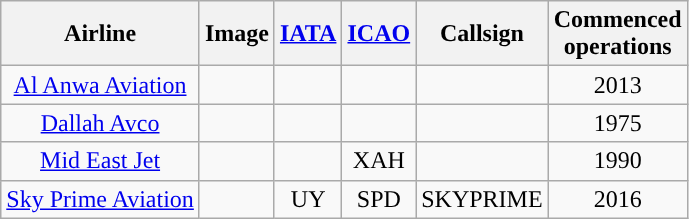<table class="wikitable sortable" style="text-align:center;">
<tr valign="middle">
<th>Airline</th>
<th>Image</th>
<th><a href='#'>IATA</a></th>
<th><a href='#'>ICAO</a></th>
<th>Callsign</th>
<th>Commenced<br>operations</th>
</tr>
<tr>
<td><a href='#'>Al Anwa Aviation</a></td>
<td></td>
<td></td>
<td></td>
<td></td>
<td>2013</td>
</tr>
<tr>
<td><a href='#'>Dallah Avco</a></td>
<td></td>
<td></td>
<td></td>
<td></td>
<td>1975</td>
</tr>
<tr>
<td><a href='#'>Mid East Jet</a></td>
<td></td>
<td></td>
<td>XAH</td>
<td></td>
<td>1990</td>
</tr>
<tr>
<td><a href='#'>Sky Prime Aviation</a></td>
<td></td>
<td>UY</td>
<td>SPD</td>
<td>SKYPRIME</td>
<td>2016</td>
</tr>
</table>
